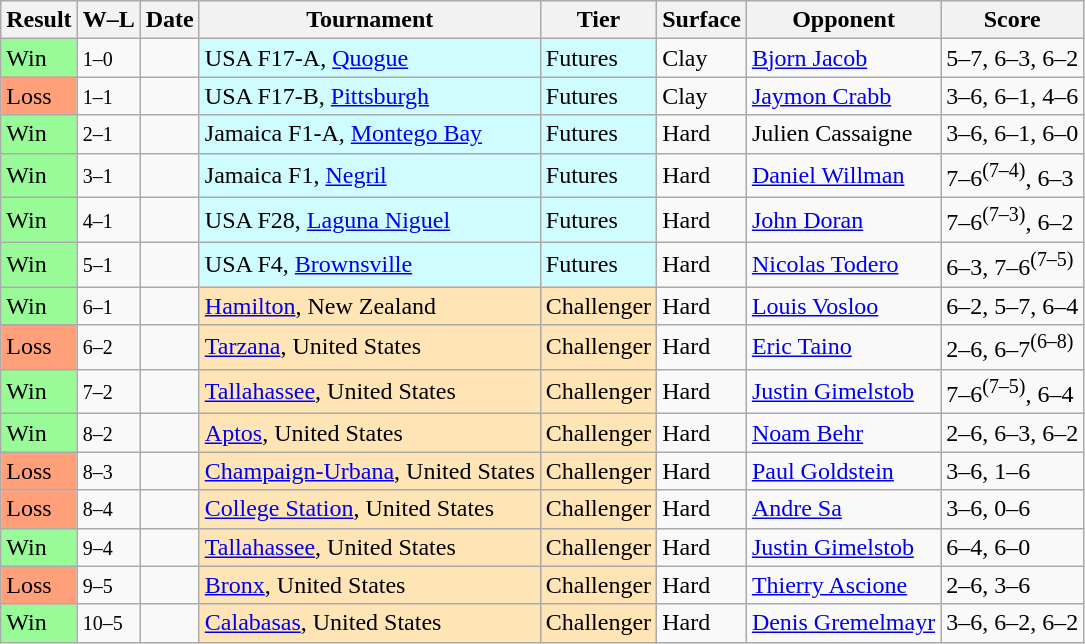<table class="sortable wikitable">
<tr>
<th>Result</th>
<th class="unsortable">W–L</th>
<th>Date</th>
<th>Tournament</th>
<th>Tier</th>
<th>Surface</th>
<th>Opponent</th>
<th class="unsortable">Score</th>
</tr>
<tr>
<td style="background:#98fb98;">Win</td>
<td><small>1–0</small></td>
<td></td>
<td style="background:#cffcff;">USA F17-A, <a href='#'>Quogue</a></td>
<td style="background:#cffcff;">Futures</td>
<td>Clay</td>
<td> <a href='#'>Bjorn Jacob</a></td>
<td>5–7, 6–3, 6–2</td>
</tr>
<tr>
<td style="background:#ffa07a;">Loss</td>
<td><small>1–1</small></td>
<td></td>
<td style="background:#cffcff;">USA F17-B, <a href='#'>Pittsburgh</a></td>
<td style="background:#cffcff;">Futures</td>
<td>Clay</td>
<td> <a href='#'>Jaymon Crabb</a></td>
<td>3–6, 6–1, 4–6</td>
</tr>
<tr>
<td style="background:#98fb98;">Win</td>
<td><small>2–1</small></td>
<td></td>
<td style="background:#cffcff;">Jamaica F1-A, <a href='#'>Montego Bay</a></td>
<td style="background:#cffcff;">Futures</td>
<td>Hard</td>
<td> Julien Cassaigne</td>
<td>3–6, 6–1, 6–0</td>
</tr>
<tr>
<td style="background:#98fb98;">Win</td>
<td><small>3–1</small></td>
<td></td>
<td style="background:#cffcff;">Jamaica F1, <a href='#'>Negril</a></td>
<td style="background:#cffcff;">Futures</td>
<td>Hard</td>
<td> <a href='#'>Daniel Willman</a></td>
<td>7–6<sup>(7–4)</sup>, 6–3</td>
</tr>
<tr>
<td style="background:#98fb98;">Win</td>
<td><small>4–1</small></td>
<td></td>
<td style="background:#cffcff;">USA F28, <a href='#'>Laguna Niguel</a></td>
<td style="background:#cffcff;">Futures</td>
<td>Hard</td>
<td> <a href='#'>John Doran</a></td>
<td>7–6<sup>(7–3)</sup>, 6–2</td>
</tr>
<tr>
<td style="background:#98fb98;">Win</td>
<td><small>5–1</small></td>
<td></td>
<td style="background:#cffcff;">USA F4, <a href='#'>Brownsville</a></td>
<td style="background:#cffcff;">Futures</td>
<td>Hard</td>
<td> <a href='#'>Nicolas Todero</a></td>
<td>6–3, 7–6<sup>(7–5)</sup></td>
</tr>
<tr>
<td style="background:#98fb98;">Win</td>
<td><small>6–1</small></td>
<td></td>
<td style="background:moccasin;"><a href='#'>Hamilton</a>, New Zealand</td>
<td style="background:moccasin;">Challenger</td>
<td>Hard</td>
<td> <a href='#'>Louis Vosloo</a></td>
<td>6–2, 5–7, 6–4</td>
</tr>
<tr>
<td style="background:#ffa07a;">Loss</td>
<td><small>6–2</small></td>
<td></td>
<td style="background:moccasin;"><a href='#'>Tarzana</a>, United States</td>
<td style="background:moccasin;">Challenger</td>
<td>Hard</td>
<td> <a href='#'>Eric Taino</a></td>
<td>2–6, 6–7<sup>(6–8)</sup></td>
</tr>
<tr>
<td style="background:#98fb98;">Win</td>
<td><small>7–2</small></td>
<td></td>
<td style="background:moccasin;"><a href='#'>Tallahassee</a>, United States</td>
<td style="background:moccasin;">Challenger</td>
<td>Hard</td>
<td> <a href='#'>Justin Gimelstob</a></td>
<td>7–6<sup>(7–5)</sup>, 6–4</td>
</tr>
<tr>
<td style="background:#98fb98;">Win</td>
<td><small>8–2</small></td>
<td></td>
<td style="background:moccasin;"><a href='#'>Aptos</a>, United States</td>
<td style="background:moccasin;">Challenger</td>
<td>Hard</td>
<td> <a href='#'>Noam Behr</a></td>
<td>2–6, 6–3, 6–2</td>
</tr>
<tr>
<td style="background:#ffa07a;">Loss</td>
<td><small>8–3</small></td>
<td></td>
<td style="background:moccasin;"><a href='#'>Champaign-Urbana</a>, United States</td>
<td style="background:moccasin;">Challenger</td>
<td>Hard</td>
<td> <a href='#'>Paul Goldstein</a></td>
<td>3–6, 1–6</td>
</tr>
<tr>
<td style="background:#ffa07a;">Loss</td>
<td><small>8–4</small></td>
<td></td>
<td style="background:moccasin;"><a href='#'>College Station</a>, United States</td>
<td style="background:moccasin;">Challenger</td>
<td>Hard</td>
<td> <a href='#'>Andre Sa</a></td>
<td>3–6, 0–6</td>
</tr>
<tr>
<td style="background:#98fb98;">Win</td>
<td><small>9–4</small></td>
<td></td>
<td style="background:moccasin;"><a href='#'>Tallahassee</a>, United States</td>
<td style="background:moccasin;">Challenger</td>
<td>Hard</td>
<td> <a href='#'>Justin Gimelstob</a></td>
<td>6–4, 6–0</td>
</tr>
<tr>
<td style="background:#ffa07a;">Loss</td>
<td><small>9–5</small></td>
<td></td>
<td style="background:moccasin;"><a href='#'>Bronx</a>, United States</td>
<td style="background:moccasin;">Challenger</td>
<td>Hard</td>
<td> <a href='#'>Thierry Ascione</a></td>
<td>2–6, 3–6</td>
</tr>
<tr>
<td style="background:#98fb98;">Win</td>
<td><small>10–5</small></td>
<td></td>
<td style="background:moccasin;"><a href='#'>Calabasas</a>, United States</td>
<td style="background:moccasin;">Challenger</td>
<td>Hard</td>
<td> <a href='#'>Denis Gremelmayr</a></td>
<td>3–6, 6–2, 6–2</td>
</tr>
</table>
